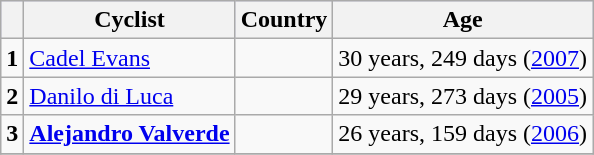<table class="wikitable">
<tr style="background:#ccccff;">
<th></th>
<th>Cyclist</th>
<th>Country</th>
<th>Age</th>
</tr>
<tr>
<td><strong>1</strong></td>
<td><a href='#'>Cadel Evans</a></td>
<td></td>
<td>30 years, 249 days (<a href='#'>2007</a>)</td>
</tr>
<tr>
<td><strong>2</strong></td>
<td><a href='#'>Danilo di Luca</a></td>
<td></td>
<td>29 years, 273 days (<a href='#'>2005</a>)</td>
</tr>
<tr>
<td><strong>3</strong></td>
<td><strong><a href='#'>Alejandro Valverde</a></strong></td>
<td></td>
<td>26 years, 159 days (<a href='#'>2006</a>)</td>
</tr>
<tr>
</tr>
</table>
